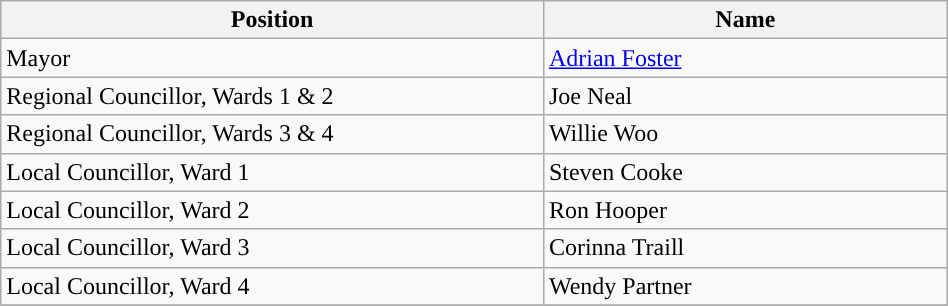<table class="wikitable" style="width:50%;">
<tr>
<th bgcolor="#DDDDFF" width="50px">Position</th>
<th bgcolor="#DDDDFF" width="50px">Name</th>
</tr>
<tr>
<td>Mayor</td>
<td><a href='#'>Adrian Foster</a></td>
</tr>
<tr>
<td>Regional Councillor, Wards 1 & 2</td>
<td>Joe Neal</td>
</tr>
<tr>
<td>Regional Councillor, Wards 3 & 4</td>
<td>Willie Woo</td>
</tr>
<tr>
<td>Local Councillor, Ward 1</td>
<td>Steven Cooke</td>
</tr>
<tr>
<td>Local Councillor, Ward 2</td>
<td>Ron Hooper</td>
</tr>
<tr>
<td>Local Councillor, Ward 3</td>
<td>Corinna Traill</td>
</tr>
<tr>
<td>Local Councillor, Ward 4</td>
<td>Wendy Partner</td>
</tr>
<tr>
</tr>
</table>
